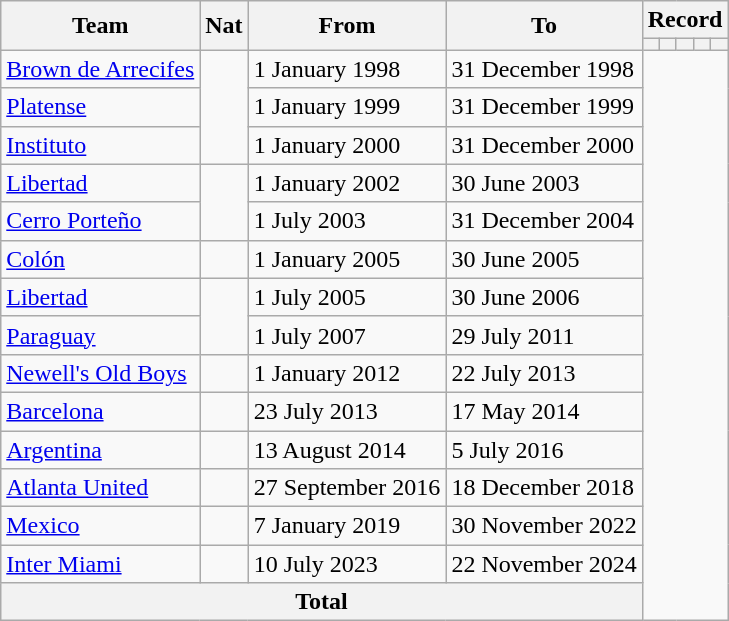<table class="wikitable" style="text-align: center">
<tr>
<th rowspan="2">Team</th>
<th rowspan="2">Nat</th>
<th rowspan="2">From</th>
<th rowspan="2">To</th>
<th colspan="5">Record</th>
</tr>
<tr>
<th></th>
<th></th>
<th></th>
<th></th>
<th></th>
</tr>
<tr>
<td align="left"><a href='#'>Brown de Arrecifes</a></td>
<td rowspan="3"></td>
<td align="left">1 January 1998</td>
<td align="left">31 December 1998<br></td>
</tr>
<tr>
<td align="left"><a href='#'>Platense</a></td>
<td align="left">1 January 1999</td>
<td align="left">31 December 1999<br></td>
</tr>
<tr>
<td align="left"><a href='#'>Instituto</a></td>
<td align="left">1 January 2000</td>
<td align="left">31 December 2000<br></td>
</tr>
<tr>
<td align="left"><a href='#'>Libertad</a></td>
<td rowspan="2"></td>
<td align="left">1 January 2002</td>
<td align="left">30 June 2003<br></td>
</tr>
<tr>
<td align="left"><a href='#'>Cerro Porteño</a></td>
<td align="left">1 July 2003</td>
<td align="left">31 December 2004<br></td>
</tr>
<tr>
<td align="left"><a href='#'>Colón</a></td>
<td></td>
<td align="left">1 January 2005</td>
<td align="left">30 June 2005<br></td>
</tr>
<tr>
<td align="left"><a href='#'>Libertad</a></td>
<td rowspan="2"></td>
<td align="left">1 July 2005</td>
<td align="left">30 June 2006<br></td>
</tr>
<tr>
<td align="left"><a href='#'>Paraguay</a></td>
<td align="left">1 July 2007</td>
<td align="left">29 July 2011<br></td>
</tr>
<tr>
<td align="left"><a href='#'>Newell's Old Boys</a></td>
<td></td>
<td align="left">1 January 2012</td>
<td align="left">22 July 2013<br></td>
</tr>
<tr>
<td align="left"><a href='#'>Barcelona</a></td>
<td></td>
<td align="left">23 July 2013</td>
<td align="left">17 May 2014<br></td>
</tr>
<tr>
<td align="left"><a href='#'>Argentina</a></td>
<td></td>
<td align="left">13 August 2014</td>
<td align="left">5 July 2016<br></td>
</tr>
<tr>
<td align="left"><a href='#'>Atlanta United</a></td>
<td></td>
<td align="left">27 September 2016</td>
<td align="left">18 December 2018<br></td>
</tr>
<tr>
<td align="left"><a href='#'>Mexico</a></td>
<td></td>
<td align="left">7 January 2019</td>
<td align="left">30 November 2022<br></td>
</tr>
<tr>
<td align="left"><a href='#'>Inter Miami</a></td>
<td></td>
<td align="left">10 July 2023</td>
<td align="left">22 November 2024<br></td>
</tr>
<tr>
<th colspan="4">Total<br></th>
</tr>
</table>
